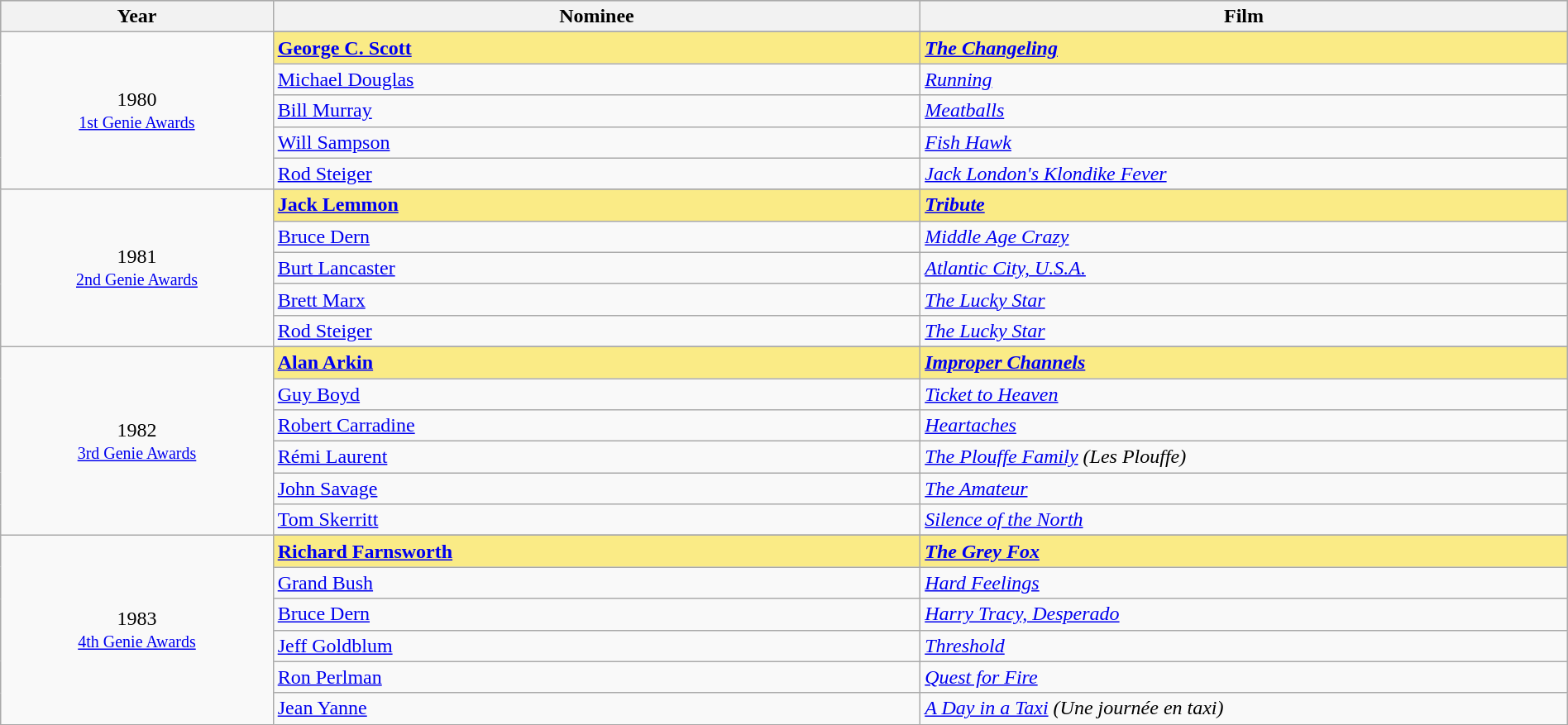<table class="wikitable" style="width:100%;">
<tr style="background:#bebebe;">
<th style="width:8%;">Year</th>
<th style="width:19%;">Nominee</th>
<th style="width:19%;">Film</th>
</tr>
<tr>
<td rowspan="6" align="center">1980 <br> <small><a href='#'>1st Genie Awards</a></small></td>
</tr>
<tr style="background:#FAEB86;">
<td><strong><a href='#'>George C. Scott</a></strong></td>
<td><strong><em><a href='#'>The Changeling</a></em></strong></td>
</tr>
<tr>
<td><a href='#'>Michael Douglas</a></td>
<td><em><a href='#'>Running</a></em></td>
</tr>
<tr>
<td><a href='#'>Bill Murray</a></td>
<td><em><a href='#'>Meatballs</a></em></td>
</tr>
<tr>
<td><a href='#'>Will Sampson</a></td>
<td><em><a href='#'>Fish Hawk</a></em></td>
</tr>
<tr>
<td><a href='#'>Rod Steiger</a></td>
<td><em><a href='#'>Jack London's Klondike Fever</a></em></td>
</tr>
<tr>
<td rowspan="6" align="center">1981 <br> <small><a href='#'>2nd Genie Awards</a></small></td>
</tr>
<tr style="background:#FAEB86;">
<td><strong><a href='#'>Jack Lemmon</a></strong></td>
<td><strong><em><a href='#'>Tribute</a></em></strong></td>
</tr>
<tr>
<td><a href='#'>Bruce Dern</a></td>
<td><em><a href='#'>Middle Age Crazy</a></em></td>
</tr>
<tr>
<td><a href='#'>Burt Lancaster</a></td>
<td><em><a href='#'>Atlantic City, U.S.A.</a></em></td>
</tr>
<tr>
<td><a href='#'>Brett Marx</a></td>
<td><em><a href='#'>The Lucky Star</a></em></td>
</tr>
<tr>
<td><a href='#'>Rod Steiger</a></td>
<td><em><a href='#'>The Lucky Star</a></em></td>
</tr>
<tr>
<td rowspan="7" align="center">1982 <br> <small><a href='#'>3rd Genie Awards</a></small></td>
</tr>
<tr style="background:#FAEB86;">
<td><strong><a href='#'>Alan Arkin</a></strong></td>
<td><strong><em><a href='#'>Improper Channels</a></em></strong></td>
</tr>
<tr>
<td><a href='#'>Guy Boyd</a></td>
<td><em><a href='#'>Ticket to Heaven</a></em></td>
</tr>
<tr>
<td><a href='#'>Robert Carradine</a></td>
<td><em><a href='#'>Heartaches</a></em></td>
</tr>
<tr>
<td><a href='#'>Rémi Laurent</a></td>
<td><em><a href='#'>The Plouffe Family</a> (Les Plouffe)</em></td>
</tr>
<tr>
<td><a href='#'>John Savage</a></td>
<td><em><a href='#'>The Amateur</a></em></td>
</tr>
<tr>
<td><a href='#'>Tom Skerritt</a></td>
<td><em><a href='#'>Silence of the North</a></em></td>
</tr>
<tr>
<td rowspan="7" align="center">1983 <br> <small><a href='#'>4th Genie Awards</a></small></td>
</tr>
<tr style="background:#FAEB86;">
<td><strong><a href='#'>Richard Farnsworth</a></strong></td>
<td><strong><em><a href='#'>The Grey Fox</a></em></strong></td>
</tr>
<tr>
<td><a href='#'>Grand Bush</a></td>
<td><em><a href='#'>Hard Feelings</a></em></td>
</tr>
<tr>
<td><a href='#'>Bruce Dern</a></td>
<td><em><a href='#'>Harry Tracy, Desperado</a></em></td>
</tr>
<tr>
<td><a href='#'>Jeff Goldblum</a></td>
<td><em><a href='#'>Threshold</a></em></td>
</tr>
<tr>
<td><a href='#'>Ron Perlman</a></td>
<td><em><a href='#'>Quest for Fire</a></em></td>
</tr>
<tr>
<td><a href='#'>Jean Yanne</a></td>
<td><em><a href='#'>A Day in a Taxi</a> (Une journée en taxi)</em></td>
</tr>
</table>
